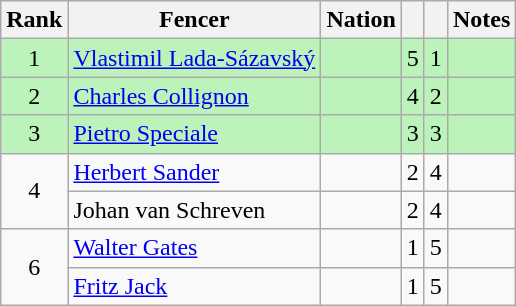<table class="wikitable sortable" style="text-align:center">
<tr>
<th>Rank</th>
<th>Fencer</th>
<th>Nation</th>
<th></th>
<th></th>
<th>Notes</th>
</tr>
<tr bgcolor=bbf3bb>
<td>1</td>
<td align=left><a href='#'>Vlastimil Lada-Sázavský</a></td>
<td align=left></td>
<td>5</td>
<td>1</td>
<td></td>
</tr>
<tr bgcolor=bbf3bb>
<td>2</td>
<td align=left><a href='#'>Charles Collignon</a></td>
<td align=left></td>
<td>4</td>
<td>2</td>
<td></td>
</tr>
<tr bgcolor=bbf3bb>
<td>3</td>
<td align=left><a href='#'>Pietro Speciale</a></td>
<td align=left></td>
<td>3</td>
<td>3</td>
<td></td>
</tr>
<tr>
<td rowspan=2>4</td>
<td align=left><a href='#'>Herbert Sander</a></td>
<td align=left></td>
<td>2</td>
<td>4</td>
<td></td>
</tr>
<tr>
<td align=left>Johan van Schreven</td>
<td align=left></td>
<td>2</td>
<td>4</td>
<td></td>
</tr>
<tr>
<td rowspan=2>6</td>
<td align=left><a href='#'>Walter Gates</a></td>
<td align=left></td>
<td>1</td>
<td>5</td>
<td></td>
</tr>
<tr>
<td align=left><a href='#'>Fritz Jack</a></td>
<td align=left></td>
<td>1</td>
<td>5</td>
<td></td>
</tr>
</table>
